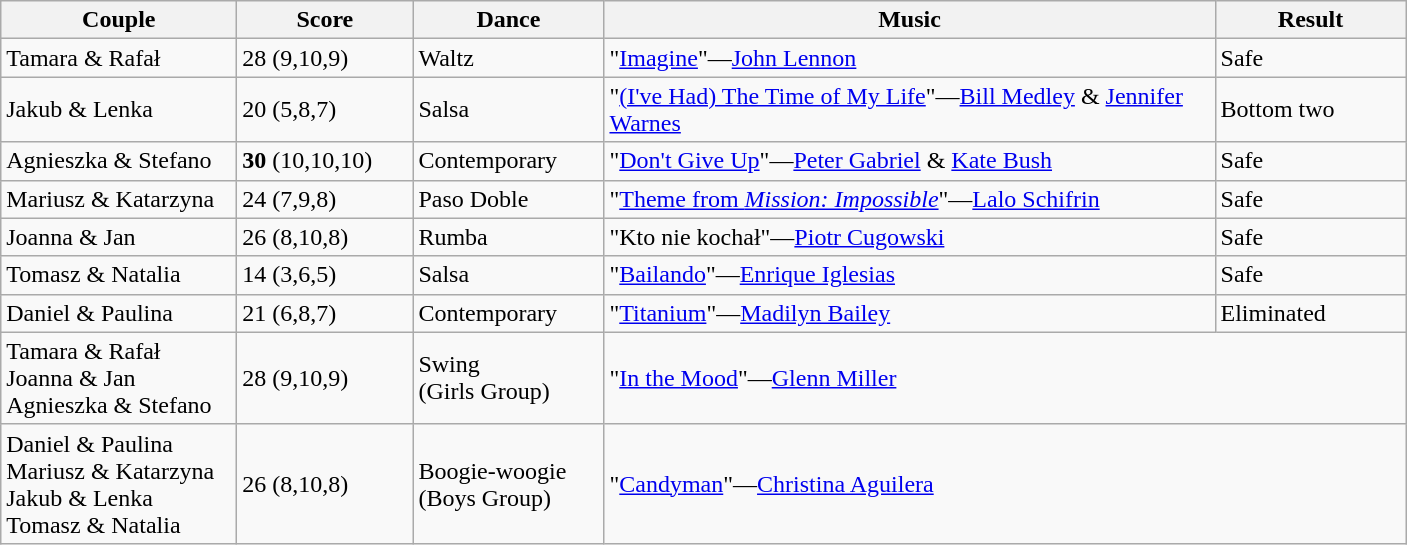<table class="wikitable">
<tr>
<th style="width:150px;">Couple</th>
<th style="width:110px;">Score</th>
<th style="width:120px;">Dance</th>
<th style="width:400px;">Music</th>
<th style="width:120px;">Result</th>
</tr>
<tr>
<td>Tamara & Rafał</td>
<td>28 (9,10,9)</td>
<td>Waltz</td>
<td>"<a href='#'>Imagine</a>"—<a href='#'>John Lennon</a></td>
<td>Safe</td>
</tr>
<tr>
<td>Jakub & Lenka</td>
<td>20 (5,8,7)</td>
<td>Salsa</td>
<td>"<a href='#'>(I've Had) The Time of My Life</a>"—<a href='#'>Bill Medley</a> & <a href='#'>Jennifer Warnes</a></td>
<td>Bottom two</td>
</tr>
<tr>
<td>Agnieszka & Stefano</td>
<td><strong>30</strong> (10,10,10)</td>
<td>Contemporary</td>
<td>"<a href='#'>Don't Give Up</a>"—<a href='#'>Peter Gabriel</a> & <a href='#'>Kate Bush</a></td>
<td>Safe</td>
</tr>
<tr>
<td>Mariusz & Katarzyna</td>
<td>24 (7,9,8)</td>
<td>Paso Doble</td>
<td>"<a href='#'>Theme from <em>Mission: Impossible</em></a>"—<a href='#'>Lalo Schifrin</a></td>
<td>Safe</td>
</tr>
<tr>
<td>Joanna & Jan</td>
<td>26 (8,10,8)</td>
<td>Rumba</td>
<td>"Kto nie kochał"—<a href='#'>Piotr Cugowski</a></td>
<td>Safe</td>
</tr>
<tr>
<td>Tomasz & Natalia</td>
<td>14 (3,6,5)</td>
<td>Salsa</td>
<td>"<a href='#'>Bailando</a>"—<a href='#'>Enrique Iglesias</a></td>
<td>Safe</td>
</tr>
<tr>
<td>Daniel & Paulina</td>
<td>21 (6,8,7)</td>
<td>Contemporary</td>
<td>"<a href='#'>Titanium</a>"—<a href='#'>Madilyn Bailey</a></td>
<td>Eliminated</td>
</tr>
<tr>
<td>Tamara & Rafał<br>Joanna & Jan<br>Agnieszka & Stefano</td>
<td>28 (9,10,9)</td>
<td>Swing<br>(Girls Group)</td>
<td colspan="2">"<a href='#'>In the Mood</a>"—<a href='#'>Glenn Miller</a></td>
</tr>
<tr>
<td>Daniel & Paulina<br>Mariusz & Katarzyna<br>Jakub & Lenka<br>Tomasz & Natalia</td>
<td>26 (8,10,8)</td>
<td>Boogie-woogie<br>(Boys Group)</td>
<td colspan="2">"<a href='#'>Candyman</a>"—<a href='#'>Christina Aguilera</a></td>
</tr>
</table>
